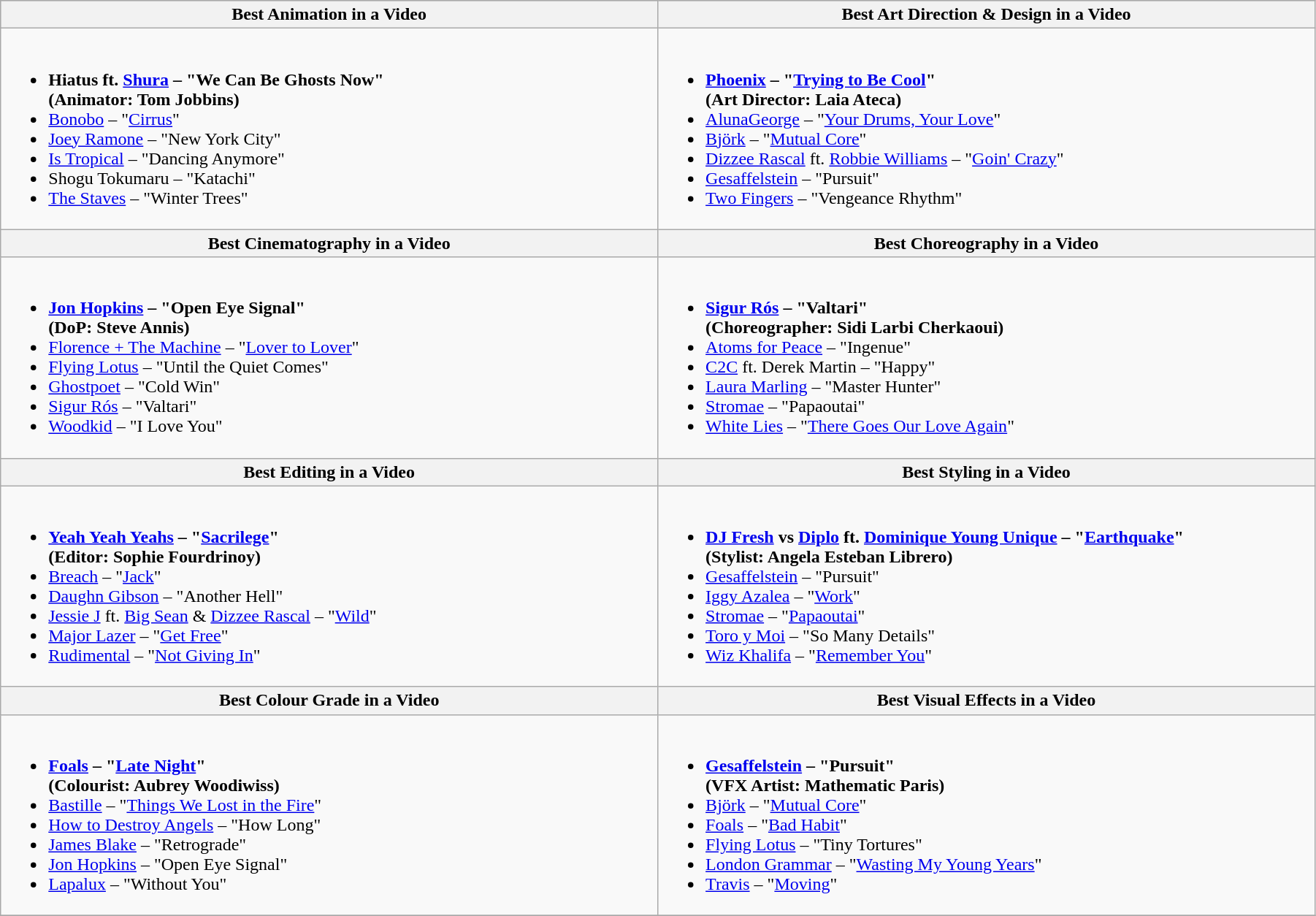<table class="wikitable" style="width:95%">
<tr bgcolor="#bebebe">
<th width="50%">Best Animation in a Video</th>
<th width="50%">Best Art Direction & Design in a Video</th>
</tr>
<tr>
<td valign="top"><br><ul><li><strong>Hiatus ft. <a href='#'>Shura</a> – "We Can Be Ghosts Now"<br>(Animator: Tom Jobbins)</strong></li><li><a href='#'>Bonobo</a> – "<a href='#'>Cirrus</a>"</li><li><a href='#'>Joey Ramone</a> – "New York City"</li><li><a href='#'>Is Tropical</a> – "Dancing Anymore"</li><li>Shogu Tokumaru – "Katachi"</li><li><a href='#'>The Staves</a> – "Winter Trees"</li></ul></td>
<td valign="top"><br><ul><li><strong><a href='#'>Phoenix</a> – "<a href='#'>Trying to Be Cool</a>"<br>(Art Director: Laia Ateca)</strong></li><li><a href='#'>AlunaGeorge</a> – "<a href='#'>Your Drums, Your Love</a>"</li><li><a href='#'>Björk</a> – "<a href='#'>Mutual Core</a>"</li><li><a href='#'>Dizzee Rascal</a> ft. <a href='#'>Robbie Williams</a> – "<a href='#'>Goin' Crazy</a>"</li><li><a href='#'>Gesaffelstein</a> – "Pursuit"</li><li><a href='#'>Two Fingers</a> – "Vengeance Rhythm"</li></ul></td>
</tr>
<tr>
<th width="50%">Best Cinematography in a Video</th>
<th width="50%">Best Choreography in a Video</th>
</tr>
<tr>
<td valign="top"><br><ul><li><strong><a href='#'>Jon Hopkins</a> – "Open Eye Signal"<br>(DoP: Steve Annis)</strong></li><li><a href='#'>Florence + The Machine</a> – "<a href='#'>Lover to Lover</a>"</li><li><a href='#'>Flying Lotus</a> – "Until the Quiet Comes"</li><li><a href='#'>Ghostpoet</a> – "Cold Win"</li><li><a href='#'>Sigur Rós</a> – "Valtari"</li><li><a href='#'>Woodkid</a> – "I Love You"</li></ul></td>
<td valign="top"><br><ul><li><strong><a href='#'>Sigur Rós</a> – "Valtari"<br>(Choreographer: Sidi Larbi Cherkaoui)</strong></li><li><a href='#'>Atoms for Peace</a> – "Ingenue"</li><li><a href='#'>C2C</a> ft. Derek Martin – "Happy"</li><li><a href='#'>Laura Marling</a> – "Master Hunter"</li><li><a href='#'>Stromae</a> – "Papaoutai"</li><li><a href='#'>White Lies</a> – "<a href='#'>There Goes Our Love Again</a>"</li></ul></td>
</tr>
<tr>
<th width="50%">Best Editing in a Video</th>
<th width="50%">Best Styling in a Video</th>
</tr>
<tr>
<td valign="top"><br><ul><li><strong><a href='#'>Yeah Yeah Yeahs</a> – "<a href='#'>Sacrilege</a>"<br>(Editor: Sophie Fourdrinoy)</strong></li><li><a href='#'>Breach</a> – "<a href='#'>Jack</a>"</li><li><a href='#'>Daughn Gibson</a> – "Another Hell"</li><li><a href='#'>Jessie J</a> ft. <a href='#'>Big Sean</a> & <a href='#'>Dizzee Rascal</a> – "<a href='#'>Wild</a>"</li><li><a href='#'>Major Lazer</a> – "<a href='#'>Get Free</a>"</li><li><a href='#'>Rudimental</a> – "<a href='#'>Not Giving In</a>"</li></ul></td>
<td valign="top"><br><ul><li><strong><a href='#'>DJ Fresh</a> vs <a href='#'>Diplo</a> ft. <a href='#'>Dominique Young Unique</a> – "<a href='#'>Earthquake</a>"<br>(Stylist: Angela Esteban Librero)</strong></li><li><a href='#'>Gesaffelstein</a> – "Pursuit"</li><li><a href='#'>Iggy Azalea</a> – "<a href='#'>Work</a>"</li><li><a href='#'>Stromae</a> – "<a href='#'>Papaoutai</a>"</li><li><a href='#'>Toro y Moi</a> – "So Many Details"</li><li><a href='#'>Wiz Khalifa</a> – "<a href='#'>Remember You</a>"</li></ul></td>
</tr>
<tr>
<th width="50%">Best Colour Grade in a Video</th>
<th width="50%">Best Visual Effects in a Video</th>
</tr>
<tr>
<td valign="top"><br><ul><li><strong><a href='#'>Foals</a> – "<a href='#'>Late Night</a>"<br>(Colourist: Aubrey Woodiwiss)</strong></li><li><a href='#'>Bastille</a> – "<a href='#'>Things We Lost in the Fire</a>"</li><li><a href='#'>How to Destroy Angels</a> – "How Long"</li><li><a href='#'>James Blake</a> – "Retrograde"</li><li><a href='#'>Jon Hopkins</a> – "Open Eye Signal"</li><li><a href='#'>Lapalux</a> – "Without You"</li></ul></td>
<td valign="top"><br><ul><li><strong><a href='#'>Gesaffelstein</a> – "Pursuit"<br>(VFX Artist: Mathematic Paris)</strong></li><li><a href='#'>Björk</a> – "<a href='#'>Mutual Core</a>"</li><li><a href='#'>Foals</a> – "<a href='#'>Bad Habit</a>"</li><li><a href='#'>Flying Lotus</a> – "Tiny Tortures"</li><li><a href='#'>London Grammar</a> – "<a href='#'>Wasting My Young Years</a>"</li><li><a href='#'>Travis</a> – "<a href='#'>Moving</a>"</li></ul></td>
</tr>
<tr>
</tr>
</table>
